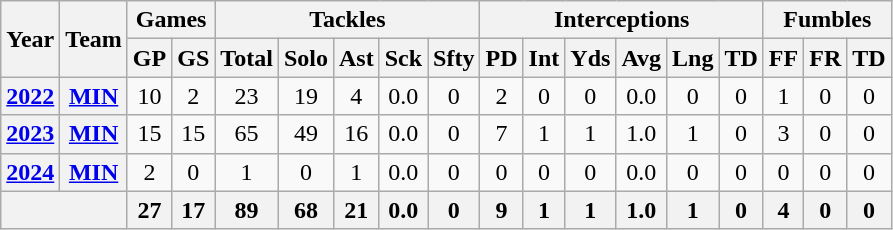<table class="wikitable" style="text-align:center;">
<tr>
<th rowspan="2">Year</th>
<th rowspan="2">Team</th>
<th colspan="2">Games</th>
<th colspan="5">Tackles</th>
<th colspan="6">Interceptions</th>
<th colspan="3">Fumbles</th>
</tr>
<tr>
<th>GP</th>
<th>GS</th>
<th>Total</th>
<th>Solo</th>
<th>Ast</th>
<th>Sck</th>
<th>Sfty</th>
<th>PD</th>
<th>Int</th>
<th>Yds</th>
<th>Avg</th>
<th>Lng</th>
<th>TD</th>
<th>FF</th>
<th>FR</th>
<th>TD</th>
</tr>
<tr>
<th><a href='#'>2022</a></th>
<th><a href='#'>MIN</a></th>
<td>10</td>
<td>2</td>
<td>23</td>
<td>19</td>
<td>4</td>
<td>0.0</td>
<td>0</td>
<td>2</td>
<td>0</td>
<td>0</td>
<td>0.0</td>
<td>0</td>
<td>0</td>
<td>1</td>
<td>0</td>
<td>0</td>
</tr>
<tr>
<th><a href='#'>2023</a></th>
<th><a href='#'>MIN</a></th>
<td>15</td>
<td>15</td>
<td>65</td>
<td>49</td>
<td>16</td>
<td>0.0</td>
<td>0</td>
<td>7</td>
<td>1</td>
<td>1</td>
<td>1.0</td>
<td>1</td>
<td>0</td>
<td>3</td>
<td>0</td>
<td>0</td>
</tr>
<tr>
<th><a href='#'>2024</a></th>
<th><a href='#'>MIN</a></th>
<td>2</td>
<td>0</td>
<td>1</td>
<td>0</td>
<td>1</td>
<td>0.0</td>
<td>0</td>
<td>0</td>
<td>0</td>
<td>0</td>
<td>0.0</td>
<td>0</td>
<td>0</td>
<td>0</td>
<td>0</td>
<td>0</td>
</tr>
<tr>
<th colspan="2"></th>
<th>27</th>
<th>17</th>
<th>89</th>
<th>68</th>
<th>21</th>
<th>0.0</th>
<th>0</th>
<th>9</th>
<th>1</th>
<th>1</th>
<th>1.0</th>
<th>1</th>
<th>0</th>
<th>4</th>
<th>0</th>
<th>0</th>
</tr>
</table>
